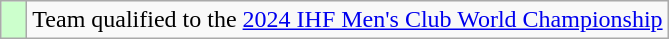<table class="wikitable" style="text-align: center;">
<tr>
<td width=10px bgcolor=#ccffcc></td>
<td>Team qualified to the <a href='#'>2024 IHF Men's Club World Championship</a></td>
</tr>
</table>
